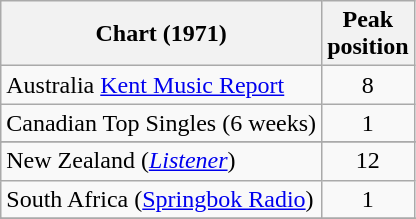<table class="wikitable sortable">
<tr>
<th scope="col">Chart (1971)</th>
<th scope="col">Peak<br>position</th>
</tr>
<tr>
<td>Australia <a href='#'>Kent Music Report</a></td>
<td style="text-align:center;">8</td>
</tr>
<tr>
<td>Canadian Top Singles (6 weeks)</td>
<td style="text-align:center;">1</td>
</tr>
<tr>
</tr>
<tr>
</tr>
<tr>
</tr>
<tr>
<td>New Zealand (<em><a href='#'>Listener</a></em>)</td>
<td style="text-align:center;">12</td>
</tr>
<tr>
<td>South Africa (<a href='#'>Springbok Radio</a>)</td>
<td align="center">1</td>
</tr>
<tr>
</tr>
<tr>
</tr>
</table>
